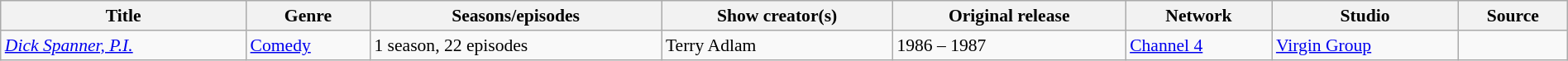<table class="wikitable sortable" style="text-align: left; font-size:90%; width:100%;">
<tr>
<th scope="col">Title</th>
<th scope="col">Genre</th>
<th scope="col">Seasons/episodes</th>
<th scope="col">Show creator(s)</th>
<th scope="col">Original release</th>
<th scope="col">Network</th>
<th scope="col">Studio</th>
<th scope= "col">Source</th>
</tr>
<tr>
<td><em><a href='#'>Dick Spanner, P.I.</a></em></td>
<td><a href='#'>Comedy</a></td>
<td>1 season, 22 episodes</td>
<td>Terry Adlam</td>
<td>1986 – 1987</td>
<td><a href='#'>Channel 4</a></td>
<td><a href='#'>Virgin Group</a></td>
<td></td>
</tr>
</table>
